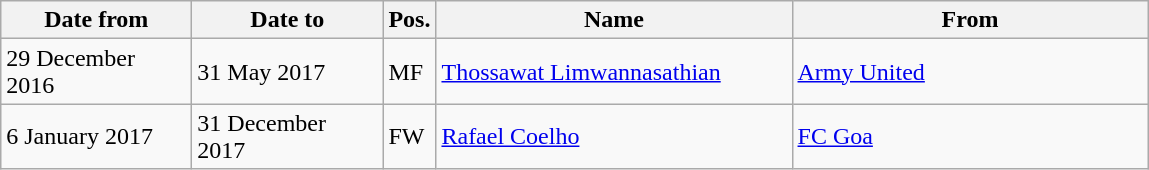<table class="wikitable">
<tr>
<th width="120">Date from</th>
<th width="120">Date to</th>
<th>Pos.</th>
<th width="230">Name</th>
<th width="230">From</th>
</tr>
<tr>
<td>29 December 2016</td>
<td>31 May 2017</td>
<td>MF</td>
<td> <a href='#'>Thossawat Limwannasathian</a></td>
<td> <a href='#'>Army United</a></td>
</tr>
<tr>
<td>6 January 2017</td>
<td>31 December 2017</td>
<td>FW</td>
<td> <a href='#'>Rafael Coelho</a></td>
<td> <a href='#'>FC Goa</a></td>
</tr>
</table>
